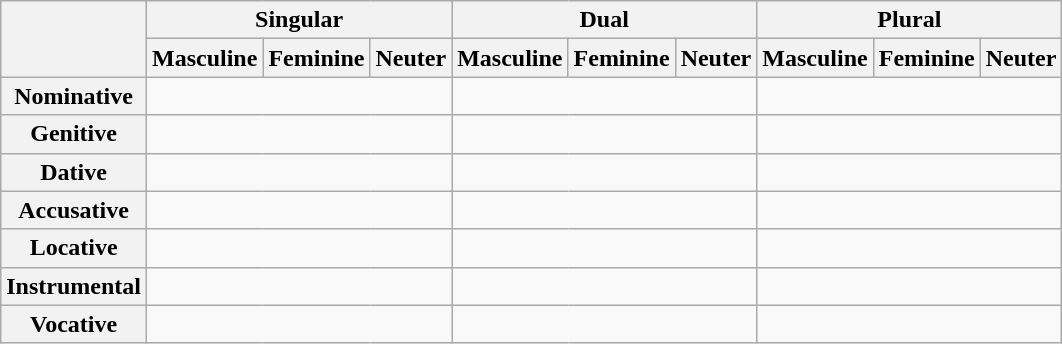<table class="wikitable">
<tr>
<th rowspan="2"></th>
<th colspan="3">Singular</th>
<th colspan="3">Dual</th>
<th colspan="3">Plural</th>
</tr>
<tr>
<th>Masculine</th>
<th>Feminine</th>
<th>Neuter</th>
<th>Masculine</th>
<th>Feminine</th>
<th>Neuter</th>
<th>Masculine</th>
<th>Feminine</th>
<th>Neuter</th>
</tr>
<tr>
<th>Nominative</th>
<td colspan="3"></td>
<td colspan="3"></td>
<td colspan="3"></td>
</tr>
<tr>
<th>Genitive</th>
<td colspan="3"></td>
<td colspan="3"></td>
<td colspan="3"></td>
</tr>
<tr>
<th>Dative</th>
<td colspan="3"></td>
<td colspan="3"></td>
<td colspan="3"></td>
</tr>
<tr>
<th>Accusative</th>
<td colspan="3"></td>
<td colspan="3"></td>
<td colspan="3"></td>
</tr>
<tr>
<th>Locative</th>
<td colspan="3"></td>
<td colspan="3"></td>
<td colspan="3"></td>
</tr>
<tr>
<th>Instrumental</th>
<td colspan="3"></td>
<td colspan="3"></td>
<td colspan="3"></td>
</tr>
<tr>
<th>Vocative</th>
<td colspan="3"></td>
<td colspan="3"></td>
<td colspan="3"></td>
</tr>
</table>
